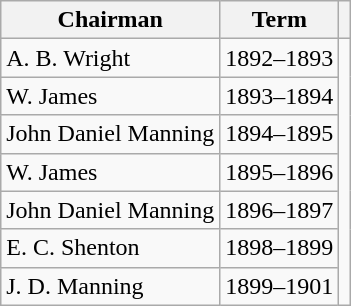<table class="wikitable">
<tr>
<th>Chairman</th>
<th>Term</th>
<th></th>
</tr>
<tr>
<td>A. B. Wright</td>
<td>1892–1893</td>
<td rowspan="7"></td>
</tr>
<tr>
<td>W. James</td>
<td>1893–1894</td>
</tr>
<tr>
<td>John Daniel Manning</td>
<td>1894–1895</td>
</tr>
<tr>
<td>W. James</td>
<td>1895–1896</td>
</tr>
<tr>
<td>John Daniel Manning</td>
<td>1896–1897</td>
</tr>
<tr>
<td>E. C. Shenton</td>
<td>1898–1899</td>
</tr>
<tr>
<td>J. D. Manning</td>
<td>1899–1901</td>
</tr>
</table>
